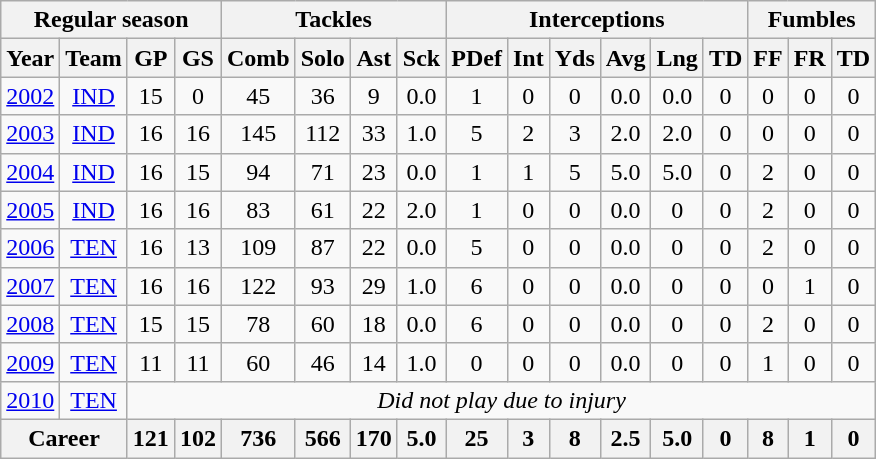<table class="wikitable" style="text-align:center; width=%75">
<tr>
<th colspan="4">Regular season</th>
<th colspan="4">Tackles</th>
<th colspan="6">Interceptions</th>
<th colspan="3">Fumbles</th>
</tr>
<tr>
<th>Year</th>
<th>Team</th>
<th>GP</th>
<th>GS</th>
<th>Comb</th>
<th>Solo</th>
<th>Ast</th>
<th>Sck</th>
<th>PDef</th>
<th>Int</th>
<th>Yds</th>
<th>Avg</th>
<th>Lng</th>
<th>TD</th>
<th>FF</th>
<th>FR</th>
<th>TD</th>
</tr>
<tr>
<td><a href='#'>2002</a></td>
<td><a href='#'>IND</a></td>
<td>15</td>
<td>0</td>
<td>45</td>
<td>36</td>
<td>9</td>
<td>0.0</td>
<td>1</td>
<td>0</td>
<td>0</td>
<td>0.0</td>
<td>0.0</td>
<td>0</td>
<td>0</td>
<td>0</td>
<td>0</td>
</tr>
<tr>
<td><a href='#'>2003</a></td>
<td><a href='#'>IND</a></td>
<td>16</td>
<td>16</td>
<td>145</td>
<td>112</td>
<td>33</td>
<td>1.0</td>
<td>5</td>
<td>2</td>
<td>3</td>
<td>2.0</td>
<td>2.0</td>
<td>0</td>
<td>0</td>
<td>0</td>
<td>0</td>
</tr>
<tr>
<td><a href='#'>2004</a></td>
<td><a href='#'>IND</a></td>
<td>16</td>
<td>15</td>
<td>94</td>
<td>71</td>
<td>23</td>
<td>0.0</td>
<td>1</td>
<td>1</td>
<td>5</td>
<td>5.0</td>
<td>5.0</td>
<td>0</td>
<td>2</td>
<td>0</td>
<td>0</td>
</tr>
<tr>
<td><a href='#'>2005</a></td>
<td><a href='#'>IND</a></td>
<td>16</td>
<td>16</td>
<td>83</td>
<td>61</td>
<td>22</td>
<td>2.0</td>
<td>1</td>
<td>0</td>
<td>0</td>
<td>0.0</td>
<td>0</td>
<td>0</td>
<td>2</td>
<td>0</td>
<td>0</td>
</tr>
<tr>
<td><a href='#'>2006</a></td>
<td><a href='#'>TEN</a></td>
<td>16</td>
<td>13</td>
<td>109</td>
<td>87</td>
<td>22</td>
<td>0.0</td>
<td>5</td>
<td>0</td>
<td>0</td>
<td>0.0</td>
<td>0</td>
<td>0</td>
<td>2</td>
<td>0</td>
<td>0</td>
</tr>
<tr>
<td><a href='#'>2007</a></td>
<td><a href='#'>TEN</a></td>
<td>16</td>
<td>16</td>
<td>122</td>
<td>93</td>
<td>29</td>
<td>1.0</td>
<td>6</td>
<td>0</td>
<td>0</td>
<td>0.0</td>
<td>0</td>
<td>0</td>
<td>0</td>
<td>1</td>
<td>0</td>
</tr>
<tr>
<td><a href='#'>2008</a></td>
<td><a href='#'>TEN</a></td>
<td>15</td>
<td>15</td>
<td>78</td>
<td>60</td>
<td>18</td>
<td>0.0</td>
<td>6</td>
<td>0</td>
<td>0</td>
<td>0.0</td>
<td>0</td>
<td>0</td>
<td>2</td>
<td>0</td>
<td>0</td>
</tr>
<tr>
<td><a href='#'>2009</a></td>
<td><a href='#'>TEN</a></td>
<td>11</td>
<td>11</td>
<td>60</td>
<td>46</td>
<td>14</td>
<td>1.0</td>
<td>0</td>
<td>0</td>
<td>0</td>
<td>0.0</td>
<td>0</td>
<td>0</td>
<td>1</td>
<td>0</td>
<td>0</td>
</tr>
<tr>
<td><a href='#'>2010</a></td>
<td><a href='#'>TEN</a></td>
<td colspan="19"><em>Did not play due to injury</em></td>
</tr>
<tr>
<th colspan="2">Career</th>
<th>121</th>
<th>102</th>
<th>736</th>
<th>566</th>
<th>170</th>
<th>5.0</th>
<th>25</th>
<th>3</th>
<th>8</th>
<th>2.5</th>
<th>5.0</th>
<th>0</th>
<th>8</th>
<th>1</th>
<th>0</th>
</tr>
</table>
